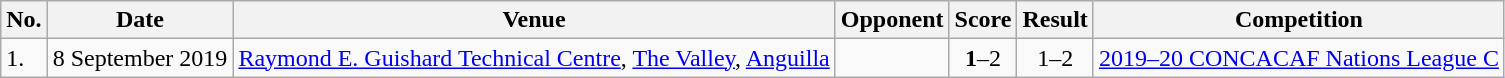<table class="wikitable">
<tr>
<th>No.</th>
<th>Date</th>
<th>Venue</th>
<th>Opponent</th>
<th>Score</th>
<th>Result</th>
<th>Competition</th>
</tr>
<tr>
<td>1.</td>
<td>8 September 2019</td>
<td><a href='#'>Raymond E. Guishard Technical Centre</a>, <a href='#'>The Valley</a>, <a href='#'>Anguilla</a></td>
<td></td>
<td align=center><strong>1</strong>–2</td>
<td align=center>1–2</td>
<td><a href='#'>2019–20 CONCACAF Nations League C</a></td>
</tr>
</table>
